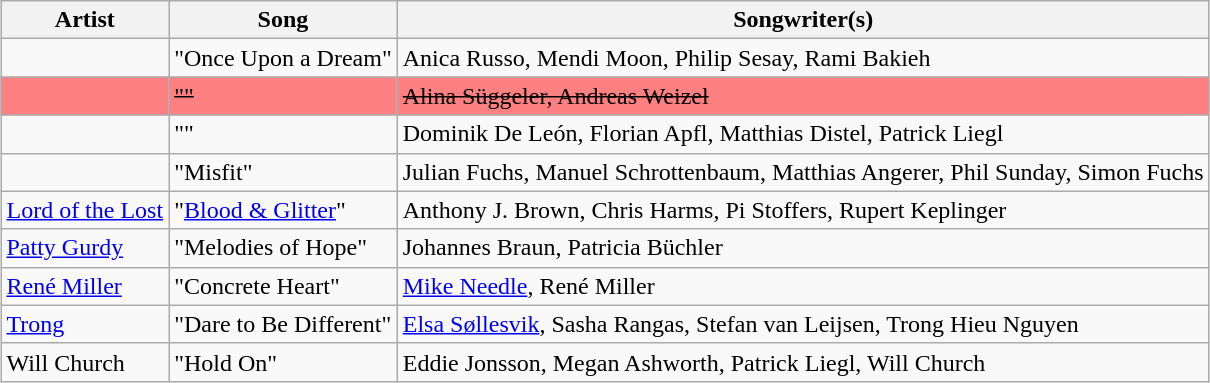<table class="wikitable sortable" style="margin-left: auto; margin-right: auto;">
<tr>
<th>Artist</th>
<th>Song</th>
<th class="unsortable">Songwriter(s)</th>
</tr>
<tr>
<td></td>
<td>"Once Upon a Dream"</td>
<td>Anica Russo, Mendi Moon, Philip Sesay, Rami Bakieh</td>
</tr>
<tr bgcolor=#FE8080>
<td><s></s></td>
<td><s>""</s></td>
<td><s>Alina Süggeler, Andreas Weizel</s></td>
</tr>
<tr>
<td></td>
<td>""</td>
<td>Dominik De León, Florian Apfl, Matthias Distel, Patrick Liegl</td>
</tr>
<tr>
<td></td>
<td>"Misfit"</td>
<td>Julian Fuchs, Manuel Schrottenbaum, Matthias Angerer, Phil Sunday, Simon Fuchs</td>
</tr>
<tr>
<td><a href='#'>Lord of the Lost</a></td>
<td>"<a href='#'>Blood & Glitter</a>"</td>
<td>Anthony J. Brown, Chris Harms, Pi Stoffers, Rupert Keplinger</td>
</tr>
<tr>
<td><a href='#'>Patty Gurdy</a></td>
<td>"Melodies of Hope"</td>
<td>Johannes Braun, Patricia Büchler</td>
</tr>
<tr>
<td><a href='#'>René Miller</a></td>
<td>"Concrete Heart"</td>
<td><a href='#'>Mike Needle</a>, René Miller</td>
</tr>
<tr>
<td><a href='#'>Trong</a></td>
<td>"Dare to Be Different"</td>
<td><a href='#'>Elsa Søllesvik</a>, Sasha Rangas, Stefan van Leijsen, Trong Hieu Nguyen</td>
</tr>
<tr>
<td>Will Church</td>
<td>"Hold On"</td>
<td>Eddie Jonsson, Megan Ashworth, Patrick Liegl, Will Church</td>
</tr>
</table>
